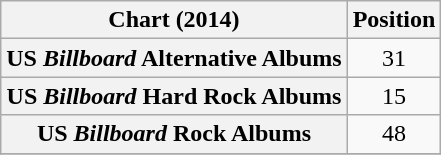<table class="wikitable plainrowheaders sortable" style="text-align:center">
<tr>
<th scope="col">Chart (2014)</th>
<th scope="col">Position</th>
</tr>
<tr>
<th scope="row">US <em>Billboard</em> Alternative Albums </th>
<td>31</td>
</tr>
<tr>
<th scope="row">US <em>Billboard</em> Hard Rock Albums</th>
<td>15</td>
</tr>
<tr>
<th scope="row">US <em>Billboard</em> Rock Albums</th>
<td>48</td>
</tr>
<tr>
</tr>
</table>
